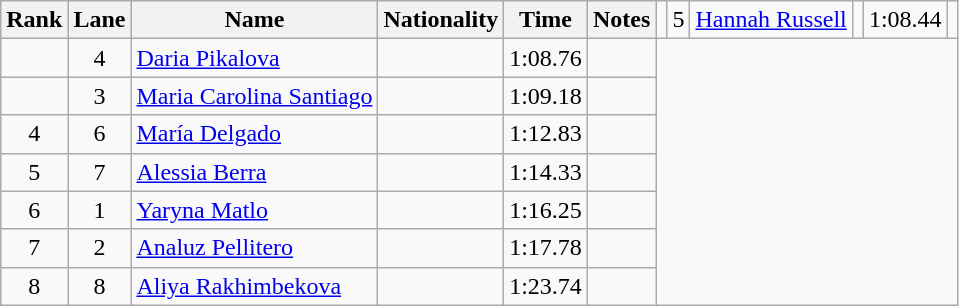<table class="wikitable sortable" style="text-align:center">
<tr>
<th>Rank</th>
<th>Lane</th>
<th>Name</th>
<th>Nationality</th>
<th>Time</th>
<th>Notes</th>
<td></td>
<td>5</td>
<td align=left><a href='#'>Hannah Russell</a></td>
<td align=left></td>
<td>1:08.44</td>
<td></td>
</tr>
<tr>
<td></td>
<td>4</td>
<td align=left><a href='#'>Daria Pikalova</a></td>
<td align=left></td>
<td>1:08.76</td>
<td></td>
</tr>
<tr>
<td></td>
<td>3</td>
<td align=left><a href='#'>Maria Carolina Santiago</a></td>
<td align=left></td>
<td>1:09.18</td>
<td></td>
</tr>
<tr>
<td>4</td>
<td>6</td>
<td align=left><a href='#'>María Delgado</a></td>
<td align=left></td>
<td>1:12.83</td>
<td></td>
</tr>
<tr>
<td>5</td>
<td>7</td>
<td align=left><a href='#'>Alessia Berra</a></td>
<td align=left></td>
<td>1:14.33</td>
<td></td>
</tr>
<tr>
<td>6</td>
<td>1</td>
<td align=left><a href='#'>Yaryna Matlo</a></td>
<td align=left></td>
<td>1:16.25</td>
<td></td>
</tr>
<tr>
<td>7</td>
<td>2</td>
<td align=left><a href='#'>Analuz Pellitero</a></td>
<td align=left></td>
<td>1:17.78</td>
<td></td>
</tr>
<tr>
<td>8</td>
<td>8</td>
<td align=left><a href='#'>Aliya Rakhimbekova</a></td>
<td align=left></td>
<td>1:23.74</td>
<td></td>
</tr>
</table>
